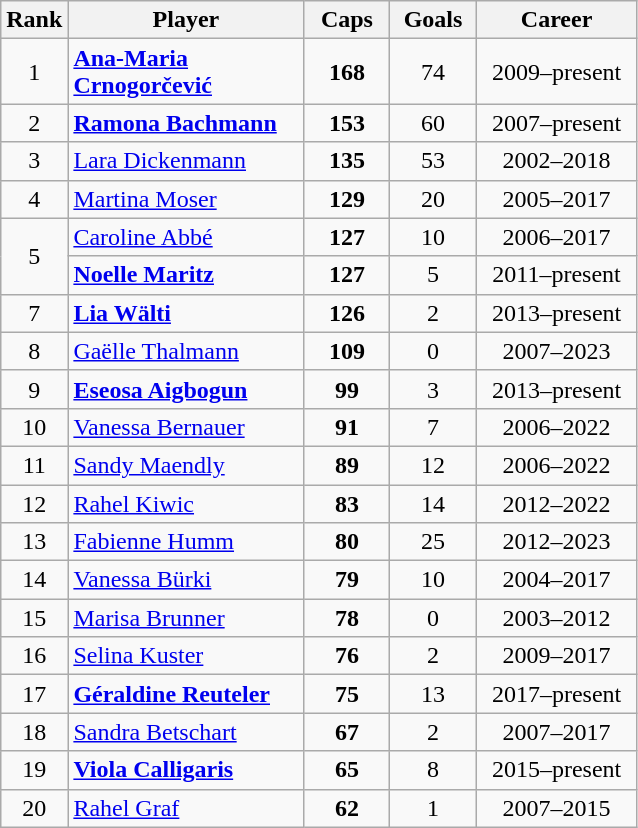<table class="wikitable sortable" style="text-align: center;">
<tr>
<th width=30px>Rank</th>
<th width=150px>Player</th>
<th width=50px>Caps</th>
<th width=50px>Goals</th>
<th width=100px>Career</th>
</tr>
<tr>
<td>1</td>
<td align=left><strong><a href='#'>Ana-Maria Crnogorčević</a></strong></td>
<td><strong>168</strong></td>
<td>74</td>
<td>2009–present</td>
</tr>
<tr>
<td>2</td>
<td align=left><strong><a href='#'>Ramona Bachmann</a></strong></td>
<td><strong>153</strong></td>
<td>60</td>
<td>2007–present</td>
</tr>
<tr>
<td>3</td>
<td align=left><a href='#'>Lara Dickenmann</a></td>
<td><strong>135</strong></td>
<td>53</td>
<td>2002–2018</td>
</tr>
<tr>
<td>4</td>
<td align=left><a href='#'>Martina Moser</a></td>
<td><strong>129</strong></td>
<td>20</td>
<td>2005–2017</td>
</tr>
<tr>
<td rowspan="2">5</td>
<td align=left><a href='#'>Caroline Abbé</a></td>
<td><strong>127</strong></td>
<td>10</td>
<td>2006–2017</td>
</tr>
<tr>
<td align=left><strong><a href='#'>Noelle Maritz</a></strong></td>
<td><strong>127</strong></td>
<td>5</td>
<td>2011–present</td>
</tr>
<tr>
<td>7</td>
<td align="left"><strong><a href='#'>Lia Wälti</a></strong></td>
<td><strong>126</strong></td>
<td>2</td>
<td>2013–present</td>
</tr>
<tr>
<td>8</td>
<td align=left><a href='#'>Gaëlle Thalmann</a></td>
<td><strong>109</strong></td>
<td>0</td>
<td>2007–2023</td>
</tr>
<tr>
<td>9</td>
<td align=left><strong><a href='#'>Eseosa Aigbogun</a></strong></td>
<td><strong>99</strong></td>
<td>3</td>
<td>2013–present</td>
</tr>
<tr>
<td>10</td>
<td align="left"><a href='#'>Vanessa Bernauer</a></td>
<td><strong>91</strong></td>
<td>7</td>
<td>2006–2022</td>
</tr>
<tr>
<td>11</td>
<td align=left><a href='#'>Sandy Maendly</a></td>
<td><strong>89</strong></td>
<td>12</td>
<td>2006–2022</td>
</tr>
<tr>
<td>12</td>
<td align=left><a href='#'>Rahel Kiwic</a></td>
<td><strong>83</strong></td>
<td>14</td>
<td>2012–2022</td>
</tr>
<tr>
<td>13</td>
<td align=left><a href='#'>Fabienne Humm</a></td>
<td><strong>80</strong></td>
<td>25</td>
<td>2012–2023</td>
</tr>
<tr>
<td>14</td>
<td align=left><a href='#'>Vanessa Bürki</a></td>
<td><strong>79</strong></td>
<td>10</td>
<td>2004–2017</td>
</tr>
<tr>
<td>15</td>
<td align=left><a href='#'>Marisa Brunner</a></td>
<td><strong>78</strong></td>
<td>0</td>
<td>2003–2012</td>
</tr>
<tr>
<td>16</td>
<td align=left><a href='#'>Selina Kuster</a></td>
<td><strong>76</strong></td>
<td>2</td>
<td>2009–2017</td>
</tr>
<tr>
<td>17</td>
<td align=left><a href='#'><strong>Géraldine Reuteler</strong></a></td>
<td><strong>75</strong></td>
<td>13</td>
<td>2017–present</td>
</tr>
<tr>
<td>18</td>
<td align=left><a href='#'>Sandra Betschart</a></td>
<td><strong>67</strong></td>
<td>2</td>
<td>2007–2017</td>
</tr>
<tr>
<td>19</td>
<td align="left"><a href='#'><strong>Viola Calligaris</strong></a></td>
<td><strong>65</strong></td>
<td>8</td>
<td>2015–present</td>
</tr>
<tr>
<td>20</td>
<td align="left"><a href='#'>Rahel Graf</a></td>
<td><strong>62</strong></td>
<td>1</td>
<td>2007–2015</td>
</tr>
</table>
